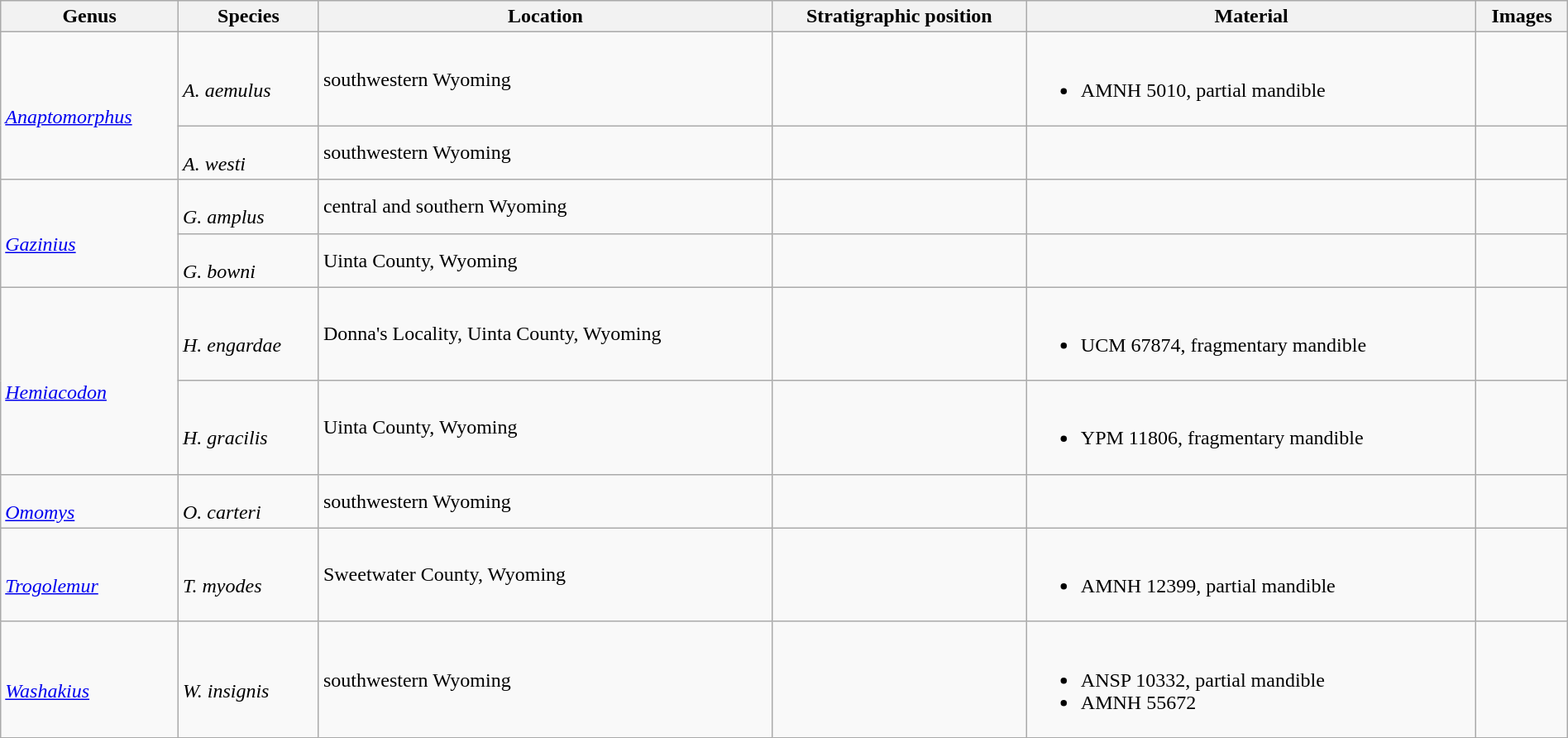<table class="wikitable sortable"  style="margin:auto; width:100%;">
<tr>
<th>Genus</th>
<th>Species</th>
<th>Location</th>
<th>Stratigraphic position</th>
<th>Material</th>
<th>Images</th>
</tr>
<tr>
<td rowspan=2><br><em><a href='#'>Anaptomorphus</a></em></td>
<td><br><em>A. aemulus</em></td>
<td>southwestern Wyoming</td>
<td></td>
<td><br><ul><li>AMNH 5010, partial mandible</li></ul></td>
<td></td>
</tr>
<tr>
<td><br><em>A. westi</em></td>
<td>southwestern Wyoming</td>
<td></td>
<td></td>
<td></td>
</tr>
<tr>
<td rowspan=2><br><em><a href='#'>Gazinius</a></em></td>
<td><br><em>G. amplus</em></td>
<td>central and southern Wyoming</td>
<td></td>
<td></td>
<td></td>
</tr>
<tr>
<td><br><em>G. bowni</em></td>
<td>Uinta County, Wyoming</td>
<td></td>
<td></td>
<td></td>
</tr>
<tr>
<td rowspan=2><br><em><a href='#'>Hemiacodon</a></em></td>
<td><br><em>H. engardae</em></td>
<td>Donna's Locality, Uinta County, Wyoming</td>
<td></td>
<td><br><ul><li>UCM 67874, fragmentary mandible</li></ul></td>
<td></td>
</tr>
<tr>
<td><br><em>H. gracilis</em></td>
<td>Uinta County, Wyoming</td>
<td></td>
<td><br><ul><li>YPM 11806, fragmentary mandible</li></ul></td>
<td></td>
</tr>
<tr>
<td rowspan=1><br><em><a href='#'>Omomys</a></em></td>
<td><br><em>O. carteri</em></td>
<td>southwestern Wyoming</td>
<td></td>
<td></td>
<td></td>
</tr>
<tr>
<td rowspan=1><br><em><a href='#'>Trogolemur</a></em></td>
<td><br><em>T. myodes</em></td>
<td>Sweetwater County, Wyoming</td>
<td></td>
<td><br><ul><li>AMNH 12399, partial mandible</li></ul></td>
<td></td>
</tr>
<tr>
<td rowspan=1><br><em><a href='#'>Washakius</a></em></td>
<td><br><em>W. insignis</em></td>
<td>southwestern Wyoming</td>
<td></td>
<td><br><ul><li>ANSP 10332, partial mandible</li><li>AMNH 55672</li></ul></td>
<td></td>
</tr>
</table>
